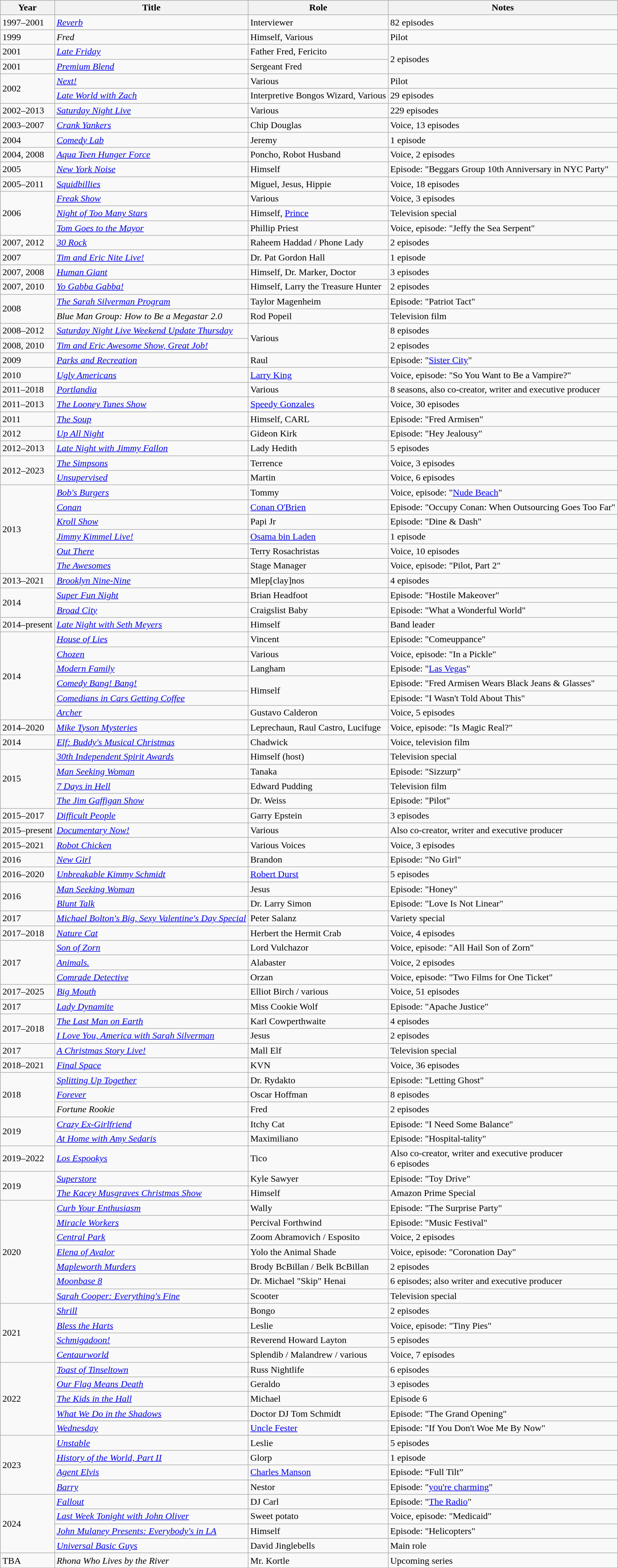<table class="wikitable sortable">
<tr>
<th>Year</th>
<th>Title</th>
<th>Role</th>
<th class="unsortable">Notes</th>
</tr>
<tr>
<td>1997–2001</td>
<td><em><a href='#'>Reverb</a></em></td>
<td>Interviewer</td>
<td>82 episodes</td>
</tr>
<tr>
<td>1999</td>
<td><em>Fred</em></td>
<td>Himself, Various</td>
<td>Pilot</td>
</tr>
<tr>
<td>2001</td>
<td><em><a href='#'>Late Friday</a></em></td>
<td>Father Fred, Fericito</td>
<td rowspan="2">2 episodes</td>
</tr>
<tr>
<td>2001</td>
<td><em><a href='#'>Premium Blend</a></em></td>
<td>Sergeant Fred</td>
</tr>
<tr>
<td rowspan="2">2002</td>
<td><em><a href='#'>Next!</a></em></td>
<td>Various</td>
<td>Pilot</td>
</tr>
<tr>
<td><em><a href='#'>Late World with Zach</a></em></td>
<td>Interpretive Bongos Wizard, Various</td>
<td>29 episodes</td>
</tr>
<tr>
<td>2002–2013</td>
<td><em><a href='#'>Saturday Night Live</a></em></td>
<td>Various</td>
<td>229 episodes</td>
</tr>
<tr>
<td>2003–2007</td>
<td><em><a href='#'>Crank Yankers</a></em></td>
<td>Chip Douglas</td>
<td>Voice, 13 episodes</td>
</tr>
<tr>
<td>2004</td>
<td><em><a href='#'>Comedy Lab</a></em></td>
<td>Jeremy</td>
<td>1 episode</td>
</tr>
<tr>
<td>2004, 2008</td>
<td><em><a href='#'>Aqua Teen Hunger Force</a></em></td>
<td>Poncho, Robot Husband</td>
<td>Voice, 2 episodes</td>
</tr>
<tr>
<td>2005</td>
<td><em><a href='#'>New York Noise</a></em></td>
<td>Himself</td>
<td>Episode: "Beggars Group 10th Anniversary in NYC Party"</td>
</tr>
<tr>
<td>2005–2011</td>
<td><em><a href='#'>Squidbillies</a></em></td>
<td>Miguel, Jesus, Hippie</td>
<td>Voice, 18 episodes</td>
</tr>
<tr>
<td rowspan="3">2006</td>
<td><em><a href='#'>Freak Show</a></em></td>
<td>Various</td>
<td>Voice, 3 episodes</td>
</tr>
<tr>
<td><em><a href='#'>Night of Too Many Stars</a></em></td>
<td>Himself, <a href='#'>Prince</a></td>
<td>Television special</td>
</tr>
<tr>
<td><em><a href='#'>Tom Goes to the Mayor</a></em></td>
<td>Phillip Priest</td>
<td>Voice, episode: "Jeffy the Sea Serpent"</td>
</tr>
<tr>
<td>2007, 2012</td>
<td><em><a href='#'>30 Rock</a></em></td>
<td>Raheem Haddad / Phone Lady</td>
<td>2 episodes</td>
</tr>
<tr>
<td>2007</td>
<td><em><a href='#'>Tim and Eric Nite Live!</a></em></td>
<td>Dr. Pat Gordon Hall</td>
<td>1 episode</td>
</tr>
<tr>
<td>2007, 2008</td>
<td><em><a href='#'>Human Giant</a></em></td>
<td>Himself, Dr. Marker, Doctor</td>
<td>3 episodes</td>
</tr>
<tr>
<td>2007, 2010</td>
<td><em><a href='#'>Yo Gabba Gabba!</a></em></td>
<td>Himself, Larry the Treasure Hunter</td>
<td>2 episodes</td>
</tr>
<tr>
<td rowspan="2">2008</td>
<td><em><a href='#'>The Sarah Silverman Program</a></em></td>
<td>Taylor Magenheim</td>
<td>Episode: "Patriot Tact"</td>
</tr>
<tr>
<td><em>Blue Man Group: How to Be a Megastar 2.0</em></td>
<td>Rod Popeil</td>
<td>Television film</td>
</tr>
<tr>
<td>2008–2012</td>
<td><em><a href='#'>Saturday Night Live Weekend Update Thursday</a></em></td>
<td rowspan="2">Various</td>
<td>8 episodes</td>
</tr>
<tr>
<td>2008, 2010</td>
<td><em><a href='#'>Tim and Eric Awesome Show, Great Job!</a></em></td>
<td>2 episodes</td>
</tr>
<tr>
<td>2009</td>
<td><em><a href='#'>Parks and Recreation</a></em></td>
<td>Raul</td>
<td>Episode: "<a href='#'>Sister City</a>"</td>
</tr>
<tr>
<td>2010</td>
<td><em><a href='#'>Ugly Americans</a></em></td>
<td><a href='#'>Larry King</a></td>
<td>Voice, episode: "So You Want to Be a Vampire?"</td>
</tr>
<tr>
<td>2011–2018</td>
<td><em><a href='#'>Portlandia</a></em></td>
<td>Various</td>
<td>8 seasons, also co-creator, writer and executive producer</td>
</tr>
<tr>
<td>2011–2013</td>
<td><em><a href='#'>The Looney Tunes Show</a></em></td>
<td><a href='#'>Speedy Gonzales</a></td>
<td>Voice, 30 episodes</td>
</tr>
<tr>
<td>2011</td>
<td><em><a href='#'>The Soup</a></em></td>
<td>Himself, CARL</td>
<td>Episode: "Fred Armisen"</td>
</tr>
<tr>
<td>2012</td>
<td><em><a href='#'>Up All Night</a></em></td>
<td>Gideon Kirk</td>
<td>Episode: "Hey Jealousy"</td>
</tr>
<tr>
<td>2012–2013</td>
<td><em><a href='#'>Late Night with Jimmy Fallon</a></em></td>
<td>Lady Hedith</td>
<td>5 episodes</td>
</tr>
<tr>
<td rowspan="2">2012–2023</td>
<td><em><a href='#'>The Simpsons</a></em></td>
<td>Terrence</td>
<td>Voice, 3 episodes</td>
</tr>
<tr>
<td><em><a href='#'>Unsupervised</a></em></td>
<td>Martin</td>
<td>Voice, 6 episodes</td>
</tr>
<tr>
<td rowspan="6">2013</td>
<td><em><a href='#'>Bob's Burgers</a></em></td>
<td>Tommy</td>
<td>Voice, episode: "<a href='#'>Nude Beach</a>"</td>
</tr>
<tr>
<td><em><a href='#'>Conan</a></em></td>
<td><a href='#'>Conan O'Brien</a></td>
<td>Episode: "Occupy Conan: When Outsourcing Goes Too Far"</td>
</tr>
<tr>
<td><em><a href='#'>Kroll Show</a></em></td>
<td>Papi Jr</td>
<td>Episode: "Dine & Dash"</td>
</tr>
<tr>
<td><em><a href='#'>Jimmy Kimmel Live!</a></em></td>
<td><a href='#'>Osama bin Laden</a></td>
<td>1 episode</td>
</tr>
<tr>
<td><em><a href='#'>Out There</a></em></td>
<td>Terry Rosachristas</td>
<td>Voice, 10 episodes</td>
</tr>
<tr>
<td><em><a href='#'>The Awesomes</a></em></td>
<td>Stage Manager</td>
<td>Voice, episode: "Pilot, Part 2"</td>
</tr>
<tr>
<td>2013–2021</td>
<td><em><a href='#'>Brooklyn Nine-Nine</a></em></td>
<td>Mlep[clay]nos</td>
<td>4 episodes</td>
</tr>
<tr>
<td rowspan="2">2014</td>
<td><em><a href='#'>Super Fun Night</a></em></td>
<td>Brian Headfoot</td>
<td>Episode: "Hostile Makeover"</td>
</tr>
<tr>
<td><em><a href='#'>Broad City</a></em></td>
<td>Craigslist Baby</td>
<td>Episode: "What a Wonderful World"</td>
</tr>
<tr>
<td>2014–present</td>
<td><em><a href='#'>Late Night with Seth Meyers</a></em></td>
<td>Himself</td>
<td>Band leader</td>
</tr>
<tr>
<td rowspan="6">2014</td>
<td><em><a href='#'>House of Lies</a></em></td>
<td>Vincent</td>
<td>Episode: "Comeuppance"</td>
</tr>
<tr>
<td><em><a href='#'>Chozen</a></em></td>
<td>Various</td>
<td>Voice, episode: "In a Pickle"</td>
</tr>
<tr>
<td><em><a href='#'>Modern Family</a></em></td>
<td>Langham</td>
<td>Episode: "<a href='#'>Las Vegas</a>"</td>
</tr>
<tr>
<td><em><a href='#'>Comedy Bang! Bang!</a></em></td>
<td rowspan="2">Himself</td>
<td>Episode: "Fred Armisen Wears Black Jeans & Glasses"</td>
</tr>
<tr>
<td><em><a href='#'>Comedians in Cars Getting Coffee</a></em></td>
<td>Episode: "I Wasn't Told About This"</td>
</tr>
<tr>
<td><em><a href='#'>Archer</a></em></td>
<td>Gustavo Calderon</td>
<td>Voice, 5 episodes</td>
</tr>
<tr>
<td>2014–2020</td>
<td><em><a href='#'>Mike Tyson Mysteries</a></em></td>
<td>Leprechaun, Raul Castro, Lucifuge</td>
<td>Voice, episode: "Is Magic Real?"</td>
</tr>
<tr>
<td>2014</td>
<td><em><a href='#'>Elf: Buddy's Musical Christmas</a></em></td>
<td>Chadwick</td>
<td>Voice, television film</td>
</tr>
<tr>
<td rowspan="4">2015</td>
<td><em><a href='#'>30th Independent Spirit Awards</a></em></td>
<td>Himself (host)</td>
<td>Television special</td>
</tr>
<tr>
<td><em><a href='#'>Man Seeking Woman</a></em></td>
<td>Tanaka</td>
<td>Episode: "Sizzurp"</td>
</tr>
<tr>
<td><em><a href='#'>7 Days in Hell</a></em></td>
<td>Edward Pudding</td>
<td>Television film</td>
</tr>
<tr>
<td><em><a href='#'>The Jim Gaffigan Show</a></em></td>
<td>Dr. Weiss</td>
<td>Episode: "Pilot"</td>
</tr>
<tr>
<td>2015–2017</td>
<td><em><a href='#'>Difficult People</a></em></td>
<td>Garry Epstein</td>
<td>3 episodes</td>
</tr>
<tr>
<td>2015–present</td>
<td><em><a href='#'>Documentary Now!</a></em></td>
<td>Various</td>
<td>Also co-creator, writer and executive producer</td>
</tr>
<tr>
<td>2015–2021</td>
<td><em><a href='#'>Robot Chicken</a></em></td>
<td>Various Voices</td>
<td>Voice, 3 episodes</td>
</tr>
<tr>
<td>2016</td>
<td><em><a href='#'>New Girl</a></em></td>
<td>Brandon</td>
<td>Episode: "No Girl"</td>
</tr>
<tr>
<td>2016–2020</td>
<td><em><a href='#'>Unbreakable Kimmy Schmidt</a></em></td>
<td><a href='#'>Robert Durst</a></td>
<td>5 episodes</td>
</tr>
<tr>
<td rowspan="2">2016</td>
<td><em><a href='#'>Man Seeking Woman</a></em></td>
<td>Jesus</td>
<td>Episode: "Honey"</td>
</tr>
<tr>
<td><em><a href='#'>Blunt Talk</a></em></td>
<td>Dr. Larry Simon</td>
<td>Episode: "Love Is Not Linear"</td>
</tr>
<tr>
<td>2017</td>
<td><em><a href='#'>Michael Bolton's Big, Sexy Valentine's Day Special</a></em></td>
<td>Peter Salanz</td>
<td>Variety special</td>
</tr>
<tr>
<td>2017–2018</td>
<td><em><a href='#'>Nature Cat</a></em></td>
<td>Herbert the Hermit Crab</td>
<td>Voice, 4 episodes</td>
</tr>
<tr>
<td rowspan="3">2017</td>
<td><em><a href='#'>Son of Zorn</a></em></td>
<td>Lord Vulchazor</td>
<td>Voice, episode: "All Hail Son of Zorn"</td>
</tr>
<tr>
<td><em><a href='#'>Animals.</a></em></td>
<td>Alabaster</td>
<td>Voice, 2 episodes</td>
</tr>
<tr>
<td><em><a href='#'>Comrade Detective</a></em></td>
<td>Orzan</td>
<td>Voice, episode: "Two Films for One Ticket"</td>
</tr>
<tr>
<td>2017–2025</td>
<td><em><a href='#'>Big Mouth</a></em></td>
<td>Elliot Birch / various</td>
<td>Voice, 51 episodes</td>
</tr>
<tr>
<td>2017</td>
<td><em><a href='#'>Lady Dynamite</a></em></td>
<td>Miss Cookie Wolf</td>
<td>Episode: "Apache Justice"</td>
</tr>
<tr>
<td rowspan="2">2017–2018</td>
<td><em><a href='#'>The Last Man on Earth</a></em></td>
<td>Karl Cowperthwaite</td>
<td>4 episodes</td>
</tr>
<tr>
<td><em><a href='#'>I Love You, America with Sarah Silverman</a></em></td>
<td>Jesus</td>
<td>2 episodes</td>
</tr>
<tr>
<td>2017</td>
<td><em><a href='#'>A Christmas Story Live!</a></em></td>
<td>Mall Elf</td>
<td>Television special</td>
</tr>
<tr>
<td>2018–2021</td>
<td><em><a href='#'>Final Space</a></em></td>
<td>KVN</td>
<td>Voice, 36 episodes</td>
</tr>
<tr>
<td rowspan="3">2018</td>
<td><em><a href='#'>Splitting Up Together</a></em></td>
<td>Dr. Rydakto</td>
<td>Episode: "Letting Ghost"</td>
</tr>
<tr>
<td><em><a href='#'>Forever</a></em></td>
<td>Oscar Hoffman</td>
<td>8 episodes</td>
</tr>
<tr>
<td><em>Fortune Rookie</em></td>
<td>Fred</td>
<td>2 episodes</td>
</tr>
<tr>
<td rowspan="2">2019</td>
<td><em><a href='#'>Crazy Ex-Girlfriend</a></em></td>
<td>Itchy Cat</td>
<td>Episode: "I Need Some Balance"</td>
</tr>
<tr>
<td><em><a href='#'>At Home with Amy Sedaris</a></em></td>
<td>Maximiliano</td>
<td>Episode: "Hospital-tality"</td>
</tr>
<tr>
<td>2019–2022</td>
<td><em><a href='#'>Los Espookys</a></em></td>
<td>Tico</td>
<td>Also co-creator, writer and executive producer <br> 6 episodes</td>
</tr>
<tr>
<td rowspan="2">2019</td>
<td><em><a href='#'>Superstore</a></em></td>
<td>Kyle Sawyer</td>
<td>Episode: "Toy Drive"</td>
</tr>
<tr>
<td><em><a href='#'>The Kacey Musgraves Christmas Show</a></em></td>
<td>Himself</td>
<td>Amazon Prime Special</td>
</tr>
<tr>
<td rowspan="7">2020</td>
<td><em><a href='#'>Curb Your Enthusiasm</a></em></td>
<td>Wally</td>
<td>Episode: "The Surprise Party"</td>
</tr>
<tr>
<td><em><a href='#'>Miracle Workers</a></em></td>
<td>Percival Forthwind</td>
<td>Episode: "Music Festival"</td>
</tr>
<tr>
<td><em><a href='#'>Central Park</a></em></td>
<td>Zoom Abramovich / Esposito</td>
<td>Voice, 2 episodes</td>
</tr>
<tr>
<td><em><a href='#'>Elena of Avalor</a></em></td>
<td>Yolo the Animal Shade</td>
<td>Voice, episode: "Coronation Day"</td>
</tr>
<tr>
<td><em><a href='#'>Mapleworth Murders</a></em></td>
<td>Brody BcBillan / Belk BcBillan</td>
<td>2 episodes</td>
</tr>
<tr>
<td><em><a href='#'>Moonbase 8</a></em></td>
<td>Dr. Michael "Skip" Henai</td>
<td>6 episodes; also writer and executive producer</td>
</tr>
<tr>
<td><em><a href='#'>Sarah Cooper: Everything's Fine</a></em></td>
<td>Scooter</td>
<td>Television special</td>
</tr>
<tr>
<td rowspan="4">2021</td>
<td><em><a href='#'>Shrill</a></em></td>
<td>Bongo</td>
<td>2 episodes</td>
</tr>
<tr>
<td><em><a href='#'>Bless the Harts</a></em></td>
<td>Leslie</td>
<td>Voice, episode: "Tiny Pies"</td>
</tr>
<tr>
<td><em><a href='#'>Schmigadoon!</a></em></td>
<td>Reverend Howard Layton</td>
<td>5 episodes</td>
</tr>
<tr>
<td><em><a href='#'>Centaurworld</a></em></td>
<td>Splendib / Malandrew / various</td>
<td>Voice, 7 episodes</td>
</tr>
<tr>
<td rowspan="5">2022</td>
<td><a href='#'><em>Toast of Tinseltown</em></a></td>
<td>Russ Nightlife</td>
<td>6 episodes</td>
</tr>
<tr>
<td><em><a href='#'>Our Flag Means Death</a></em></td>
<td>Geraldo</td>
<td>3 episodes</td>
</tr>
<tr>
<td><em><a href='#'>The Kids in the Hall</a></em></td>
<td>Michael</td>
<td>Episode 6</td>
</tr>
<tr>
<td><em><a href='#'>What We Do in the Shadows</a></em></td>
<td>Doctor DJ Tom Schmidt</td>
<td>Episode: "The Grand Opening"</td>
</tr>
<tr>
<td><em><a href='#'>Wednesday</a></em></td>
<td><a href='#'>Uncle Fester</a></td>
<td>Episode: "If You Don't Woe Me By Now"</td>
</tr>
<tr>
<td rowspan="4">2023</td>
<td><em><a href='#'>Unstable</a></em></td>
<td>Leslie</td>
<td>5 episodes</td>
</tr>
<tr>
<td><em><a href='#'>History of the World, Part II</a></em></td>
<td>Glorp</td>
<td>1 episode</td>
</tr>
<tr>
<td><em><a href='#'>Agent Elvis</a></em></td>
<td><a href='#'>Charles Manson</a></td>
<td>Episode: “Full Tilt”</td>
</tr>
<tr>
<td><a href='#'><em>Barry</em></a></td>
<td>Nestor</td>
<td>Episode: "<a href='#'>you're charming</a>"</td>
</tr>
<tr>
<td rowspan="4">2024</td>
<td><a href='#'><em>Fallout</em></a></td>
<td>DJ Carl</td>
<td>Episode: "<a href='#'>The Radio</a>"</td>
</tr>
<tr>
<td><em><a href='#'>Last Week Tonight with John Oliver</a></em></td>
<td>Sweet potato</td>
<td>Voice, episode: "Medicaid"</td>
</tr>
<tr>
<td><em><a href='#'>John Mulaney Presents: Everybody's in LA</a></em></td>
<td>Himself</td>
<td>Episode: "Helicopters"</td>
</tr>
<tr>
<td><em><a href='#'>Universal Basic Guys</a></em></td>
<td>David Jinglebells</td>
<td>Main role</td>
</tr>
<tr>
<td>TBA</td>
<td><em>Rhona Who Lives by the River</em></td>
<td>Mr. Kortle</td>
<td>Upcoming series</td>
</tr>
</table>
